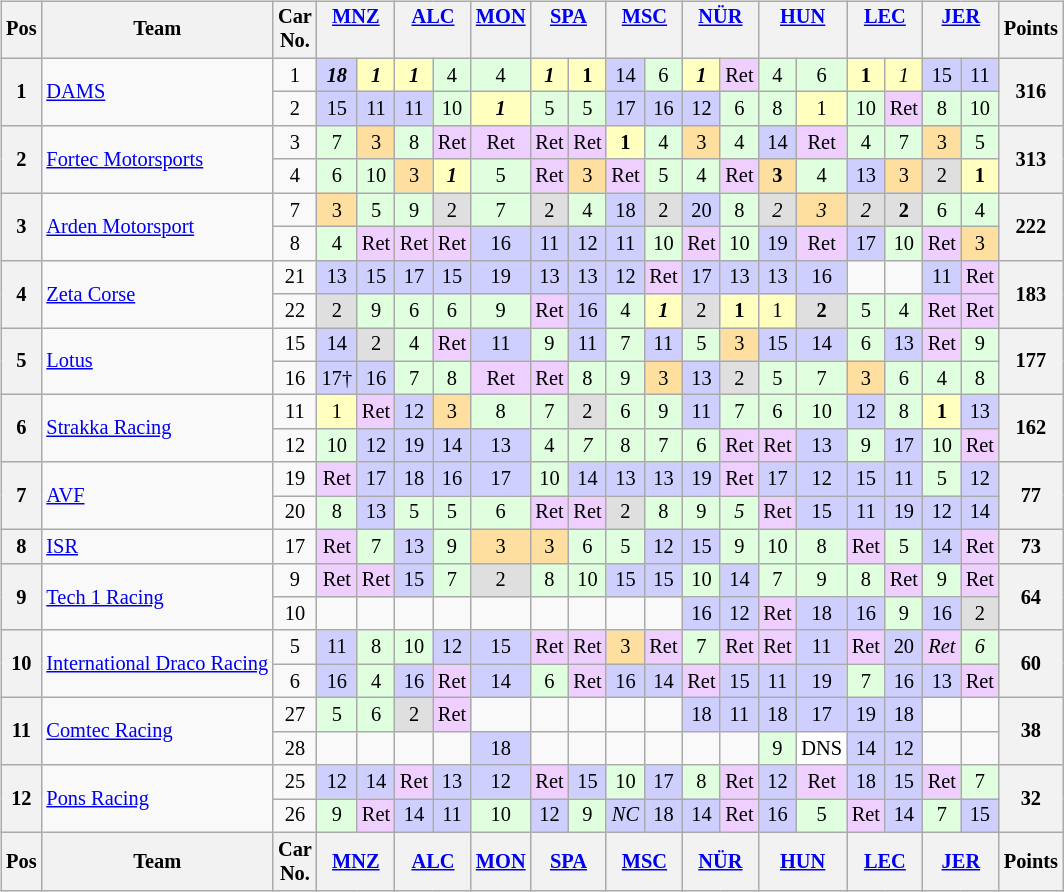<table>
<tr>
<td><br><table class="wikitable" style="font-size: 85%; text-align: center">
<tr valign="top">
<th valign=middle>Pos</th>
<th valign=middle>Team</th>
<th valign=middle>Car<br>No.</th>
<th colspan=2><a href='#'>MNZ</a><br></th>
<th colspan=2><a href='#'>ALC</a><br></th>
<th><a href='#'>MON</a><br></th>
<th colspan=2><a href='#'>SPA</a><br></th>
<th colspan=2><a href='#'>MSC</a><br></th>
<th colspan=2><a href='#'>NÜR</a><br></th>
<th colspan=2><a href='#'>HUN</a><br></th>
<th colspan=2><a href='#'>LEC</a><br></th>
<th colspan=2><a href='#'>JER</a><br></th>
<th valign=middle>Points</th>
</tr>
<tr>
<th rowspan=2>1</th>
<td align=left rowspan=2> <a href='#'>DAMS</a></td>
<td>1</td>
<td style="background:#CFCFFF;"><strong><em>18</em></strong></td>
<td style="background:#FFFFBF;"><strong><em>1</em></strong></td>
<td style="background:#FFFFBF;"><strong><em>1</em></strong></td>
<td style="background:#DFFFDF;">4</td>
<td style="background:#DFFFDF;">4</td>
<td style="background:#FFFFBF;"><strong><em>1</em></strong></td>
<td style="background:#FFFFBF;"><strong>1</strong></td>
<td style="background:#CFCFFF;">14</td>
<td style="background:#DFFFDF;">6</td>
<td style="background:#FFFFBF;"><strong><em>1</em></strong></td>
<td style="background:#EFCFFF;">Ret</td>
<td style="background:#DFFFDF;">4</td>
<td style="background:#DFFFDF;">6</td>
<td style="background:#FFFFBF;"><strong>1</strong></td>
<td style="background:#FFFFBF;"><em>1</em></td>
<td style="background:#CFCFFF;">15</td>
<td style="background:#CFCFFF;">11</td>
<th rowspan=2>316</th>
</tr>
<tr>
<td>2</td>
<td style="background:#CFCFFF;">15</td>
<td style="background:#CFCFFF;">11</td>
<td style="background:#CFCFFF;">11</td>
<td style="background:#DFFFDF;">10</td>
<td style="background:#FFFFBF;"><strong><em>1</em></strong></td>
<td style="background:#DFFFDF;">5</td>
<td style="background:#DFFFDF;">5</td>
<td style="background:#CFCFFF;">17</td>
<td style="background:#CFCFFF;">16</td>
<td style="background:#CFCFFF;">12</td>
<td style="background:#DFFFDF;">6</td>
<td style="background:#DFFFDF;">8</td>
<td style="background:#FFFFBF;">1</td>
<td style="background:#DFFFDF;">10</td>
<td style="background:#EFCFFF;">Ret</td>
<td style="background:#DFFFDF;">8</td>
<td style="background:#DFFFDF;">10</td>
</tr>
<tr>
<th rowspan=2>2</th>
<td align=left rowspan=2> <a href='#'>Fortec Motorsports</a></td>
<td>3</td>
<td style="background:#DFFFDF;">7</td>
<td style="background:#FFDF9F;">3</td>
<td style="background:#DFFFDF;">8</td>
<td style="background:#EFCFFF;">Ret</td>
<td style="background:#EFCFFF;">Ret</td>
<td style="background:#EFCFFF;">Ret</td>
<td style="background:#EFCFFF;">Ret</td>
<td style="background:#FFFFBF;"><strong>1</strong></td>
<td style="background:#DFFFDF;">4</td>
<td style="background:#FFDF9F;">3</td>
<td style="background:#DFFFDF;">4</td>
<td style="background:#CFCFFF;">14</td>
<td style="background:#EFCFFF;">Ret</td>
<td style="background:#DFFFDF;">4</td>
<td style="background:#DFFFDF;">7</td>
<td style="background:#FFDF9F;">3</td>
<td style="background:#DFFFDF;">5</td>
<th rowspan=2>313</th>
</tr>
<tr>
<td>4</td>
<td style="background:#DFFFDF;">6</td>
<td style="background:#DFFFDF;">10</td>
<td style="background:#FFDF9F;">3</td>
<td style="background:#FFFFBF;"><strong><em>1</em></strong></td>
<td style="background:#DFFFDF;">5</td>
<td style="background:#EFCFFF;">Ret</td>
<td style="background:#FFDF9F;">3</td>
<td style="background:#EFCFFF;">Ret</td>
<td style="background:#DFFFDF;">5</td>
<td style="background:#DFFFDF;">4</td>
<td style="background:#EFCFFF;">Ret</td>
<td style="background:#FFDF9F;"><strong>3</strong></td>
<td style="background:#DFFFDF;">4</td>
<td style="background:#CFCFFF;">13</td>
<td style="background:#FFDF9F;">3</td>
<td style="background:#DFDFDF;">2</td>
<td style="background:#FFFFBF;"><strong>1</strong></td>
</tr>
<tr>
<th rowspan=2>3</th>
<td align=left rowspan=2> <a href='#'>Arden Motorsport</a></td>
<td>7</td>
<td style="background:#FFDF9F;">3</td>
<td style="background:#DFFFDF;">5</td>
<td style="background:#DFFFDF;">9</td>
<td style="background:#DFDFDF;">2</td>
<td style="background:#DFFFDF;">7</td>
<td style="background:#DFDFDF;">2</td>
<td style="background:#DFFFDF;">4</td>
<td style="background:#CFCFFF;">18</td>
<td style="background:#DFDFDF;">2</td>
<td style="background:#CFCFFF;">20</td>
<td style="background:#DFFFDF;">8</td>
<td style="background:#DFDFDF;"><em>2</em></td>
<td style="background:#FFDF9F;"><em>3</em></td>
<td style="background:#DFDFDF;"><em>2</em></td>
<td style="background:#DFDFDF;"><strong>2</strong></td>
<td style="background:#DFFFDF;">6</td>
<td style="background:#DFFFDF;">4</td>
<th rowspan=2>222</th>
</tr>
<tr>
<td>8</td>
<td style="background:#DFFFDF;">4</td>
<td style="background:#EFCFFF;">Ret</td>
<td style="background:#EFCFFF;">Ret</td>
<td style="background:#EFCFFF;">Ret</td>
<td style="background:#CFCFFF;">16</td>
<td style="background:#CFCFFF;">11</td>
<td style="background:#CFCFFF;">12</td>
<td style="background:#CFCFFF;">11</td>
<td style="background:#DFFFDF;">10</td>
<td style="background:#EFCFFF;">Ret</td>
<td style="background:#DFFFDF;">10</td>
<td style="background:#CFCFFF;">19</td>
<td style="background:#EFCFFF;">Ret</td>
<td style="background:#CFCFFF;">17</td>
<td style="background:#DFFFDF;">10</td>
<td style="background:#EFCFFF;">Ret</td>
<td style="background:#FFDF9F;">3</td>
</tr>
<tr>
<th rowspan=2>4</th>
<td align=left rowspan=2> <a href='#'>Zeta Corse</a></td>
<td>21</td>
<td style="background:#CFCFFF;">13</td>
<td style="background:#CFCFFF;">15</td>
<td style="background:#CFCFFF;">17</td>
<td style="background:#CFCFFF;">15</td>
<td style="background:#CFCFFF;">19</td>
<td style="background:#CFCFFF;">13</td>
<td style="background:#CFCFFF;">13</td>
<td style="background:#CFCFFF;">12</td>
<td style="background:#EFCFFF;">Ret</td>
<td style="background:#CFCFFF;">17</td>
<td style="background:#CFCFFF;">13</td>
<td style="background:#CFCFFF;">13</td>
<td style="background:#CFCFFF;">16</td>
<td></td>
<td></td>
<td style="background:#CFCFFF;">11</td>
<td style="background:#EFCFFF;">Ret</td>
<th rowspan=2>183</th>
</tr>
<tr>
<td>22</td>
<td style="background:#DFDFDF;">2</td>
<td style="background:#DFFFDF;">9</td>
<td style="background:#DFFFDF;">6</td>
<td style="background:#DFFFDF;">6</td>
<td style="background:#DFFFDF;">9</td>
<td style="background:#EFCFFF;">Ret</td>
<td style="background:#CFCFFF;">16</td>
<td style="background:#DFFFDF;">4</td>
<td style="background:#FFFFBF;"><strong><em>1</em></strong></td>
<td style="background:#DFDFDF;">2</td>
<td style="background:#FFFFBF;"><strong>1</strong></td>
<td style="background:#FFFFBF;">1</td>
<td style="background:#DFDFDF;"><strong>2</strong></td>
<td style="background:#DFFFDF;">5</td>
<td style="background:#DFFFDF;">4</td>
<td style="background:#EFCFFF;">Ret</td>
<td style="background:#EFCFFF;">Ret</td>
</tr>
<tr>
<th rowspan=2>5</th>
<td align=left rowspan=2> <a href='#'>Lotus</a></td>
<td>15</td>
<td style="background:#CFCFFF;">14</td>
<td style="background:#DFDFDF;">2</td>
<td style="background:#DFFFDF;">4</td>
<td style="background:#EFCFFF;">Ret</td>
<td style="background:#CFCFFF;">11</td>
<td style="background:#DFFFDF;">9</td>
<td style="background:#CFCFFF;">11</td>
<td style="background:#DFFFDF;">7</td>
<td style="background:#CFCFFF;">11</td>
<td style="background:#DFFFDF;">5</td>
<td style="background:#FFDF9F;">3</td>
<td style="background:#CFCFFF;">15</td>
<td style="background:#CFCFFF;">14</td>
<td style="background:#DFFFDF;">6</td>
<td style="background:#CFCFFF;">13</td>
<td style="background:#EFCFFF;">Ret</td>
<td style="background:#DFFFDF;">9</td>
<th rowspan=2>177</th>
</tr>
<tr>
<td>16</td>
<td style="background:#CFCFFF;">17†</td>
<td style="background:#CFCFFF;">16</td>
<td style="background:#DFFFDF;">7</td>
<td style="background:#DFFFDF;">8</td>
<td style="background:#EFCFFF;">Ret</td>
<td style="background:#EFCFFF;">Ret</td>
<td style="background:#DFFFDF;">8</td>
<td style="background:#DFFFDF;">9</td>
<td style="background:#FFDF9F;">3</td>
<td style="background:#CFCFFF;">13</td>
<td style="background:#DFDFDF;">2</td>
<td style="background:#DFFFDF;">5</td>
<td style="background:#DFFFDF;">7</td>
<td style="background:#FFDF9F;">3</td>
<td style="background:#DFFFDF;">6</td>
<td style="background:#DFFFDF;">4</td>
<td style="background:#DFFFDF;">8</td>
</tr>
<tr>
<th rowspan=2>6</th>
<td align=left rowspan=2> <a href='#'>Strakka Racing</a></td>
<td>11</td>
<td style="background:#FFFFBF;">1</td>
<td style="background:#EFCFFF;">Ret</td>
<td style="background:#CFCFFF;">12</td>
<td style="background:#FFDF9F;">3</td>
<td style="background:#DFFFDF;">8</td>
<td style="background:#DFFFDF;">7</td>
<td style="background:#DFDFDF;">2</td>
<td style="background:#DFFFDF;">6</td>
<td style="background:#DFFFDF;">9</td>
<td style="background:#CFCFFF;">11</td>
<td style="background:#DFFFDF;">7</td>
<td style="background:#DFFFDF;">6</td>
<td style="background:#DFFFDF;">10</td>
<td style="background:#CFCFFF;">12</td>
<td style="background:#DFFFDF;">8</td>
<td style="background:#FFFFBF;"><strong>1</strong></td>
<td style="background:#CFCFFF;">13</td>
<th rowspan=2>162</th>
</tr>
<tr>
<td>12</td>
<td style="background:#DFFFDF;">10</td>
<td style="background:#CFCFFF;">12</td>
<td style="background:#CFCFFF;">19</td>
<td style="background:#CFCFFF;">14</td>
<td style="background:#CFCFFF;">13</td>
<td style="background:#DFFFDF;">4</td>
<td style="background:#DFFFDF;"><em>7</em></td>
<td style="background:#DFFFDF;">8</td>
<td style="background:#DFFFDF;">7</td>
<td style="background:#DFFFDF;">6</td>
<td style="background:#EFCFFF;">Ret</td>
<td style="background:#EFCFFF;">Ret</td>
<td style="background:#CFCFFF;">13</td>
<td style="background:#DFFFDF;">9</td>
<td style="background:#CFCFFF;">17</td>
<td style="background:#DFFFDF;">10</td>
<td style="background:#EFCFFF;">Ret</td>
</tr>
<tr>
<th rowspan=2>7</th>
<td align=left rowspan=2> <a href='#'>AVF</a></td>
<td>19</td>
<td style="background:#EFCFFF;">Ret</td>
<td style="background:#CFCFFF;">17</td>
<td style="background:#CFCFFF;">18</td>
<td style="background:#CFCFFF;">16</td>
<td style="background:#CFCFFF;">17</td>
<td style="background:#DFFFDF;">10</td>
<td style="background:#CFCFFF;">14</td>
<td style="background:#CFCFFF;">13</td>
<td style="background:#CFCFFF;">13</td>
<td style="background:#CFCFFF;">19</td>
<td style="background:#EFCFFF;">Ret</td>
<td style="background:#CFCFFF;">17</td>
<td style="background:#CFCFFF;">12</td>
<td style="background:#CFCFFF;">15</td>
<td style="background:#CFCFFF;">11</td>
<td style="background:#DFFFDF;">5</td>
<td style="background:#CFCFFF;">12</td>
<th rowspan=2>77</th>
</tr>
<tr>
<td>20</td>
<td style="background:#DFFFDF;">8</td>
<td style="background:#CFCFFF;">13</td>
<td style="background:#DFFFDF;">5</td>
<td style="background:#DFFFDF;">5</td>
<td style="background:#DFFFDF;">6</td>
<td style="background:#EFCFFF;">Ret</td>
<td style="background:#EFCFFF;">Ret</td>
<td style="background:#DFDFDF;">2</td>
<td style="background:#DFFFDF;">8</td>
<td style="background:#DFFFDF;">9</td>
<td style="background:#DFFFDF;"><em>5</em></td>
<td style="background:#EFCFFF;">Ret</td>
<td style="background:#CFCFFF;">15</td>
<td style="background:#CFCFFF;">11</td>
<td style="background:#CFCFFF;">19</td>
<td style="background:#CFCFFF;">12</td>
<td style="background:#CFCFFF;">14</td>
</tr>
<tr>
<th>8</th>
<td align=left> <a href='#'>ISR</a></td>
<td>17</td>
<td style="background:#EFCFFF;">Ret</td>
<td style="background:#DFFFDF;">7</td>
<td style="background:#CFCFFF;">13</td>
<td style="background:#DFFFDF;">9</td>
<td style="background:#FFDF9F;">3</td>
<td style="background:#FFDF9F;">3</td>
<td style="background:#DFFFDF;">6</td>
<td style="background:#DFFFDF;">5</td>
<td style="background:#CFCFFF;">12</td>
<td style="background:#CFCFFF;">15</td>
<td style="background:#DFFFDF;">9</td>
<td style="background:#DFFFDF;">10</td>
<td style="background:#DFFFDF;">8</td>
<td style="background:#EFCFFF;">Ret</td>
<td style="background:#DFFFDF;">5</td>
<td style="background:#CFCFFF;">14</td>
<td style="background:#EFCFFF;">Ret</td>
<th>73</th>
</tr>
<tr>
<th rowspan=2>9</th>
<td align=left rowspan=2> <a href='#'>Tech 1 Racing</a></td>
<td>9</td>
<td style="background:#EFCFFF;">Ret</td>
<td style="background:#EFCFFF;">Ret</td>
<td style="background:#CFCFFF;">15</td>
<td style="background:#DFFFDF;">7</td>
<td style="background:#DFDFDF;">2</td>
<td style="background:#DFFFDF;">8</td>
<td style="background:#DFFFDF;">10</td>
<td style="background:#CFCFFF;">15</td>
<td style="background:#CFCFFF;">15</td>
<td style="background:#DFFFDF;">10</td>
<td style="background:#CFCFFF;">14</td>
<td style="background:#DFFFDF;">7</td>
<td style="background:#DFFFDF;">9</td>
<td style="background:#DFFFDF;">8</td>
<td style="background:#EFCFFF;">Ret</td>
<td style="background:#DFFFDF;">9</td>
<td style="background:#EFCFFF;">Ret</td>
<th rowspan=2>64</th>
</tr>
<tr>
<td>10</td>
<td></td>
<td></td>
<td></td>
<td></td>
<td></td>
<td></td>
<td></td>
<td></td>
<td></td>
<td style="background:#CFCFFF;">16</td>
<td style="background:#CFCFFF;">12</td>
<td style="background:#EFCFFF;">Ret</td>
<td style="background:#CFCFFF;">18</td>
<td style="background:#CFCFFF;">16</td>
<td style="background:#DFFFDF;">9</td>
<td style="background:#CFCFFF;">16</td>
<td style="background:#DFDFDF;">2</td>
</tr>
<tr>
<th rowspan=2>10</th>
<td align=left rowspan=2 nowrap> <a href='#'>International Draco Racing</a></td>
<td>5</td>
<td style="background:#CFCFFF;">11</td>
<td style="background:#DFFFDF;">8</td>
<td style="background:#DFFFDF;">10</td>
<td style="background:#CFCFFF;">12</td>
<td style="background:#CFCFFF;">15</td>
<td style="background:#EFCFFF;">Ret</td>
<td style="background:#EFCFFF;">Ret</td>
<td style="background:#FFDF9F;">3</td>
<td style="background:#EFCFFF;">Ret</td>
<td style="background:#DFFFDF;">7</td>
<td style="background:#EFCFFF;">Ret</td>
<td style="background:#EFCFFF;">Ret</td>
<td style="background:#CFCFFF;">11</td>
<td style="background:#EFCFFF;">Ret</td>
<td style="background:#CFCFFF;">20</td>
<td style="background:#EFCFFF;"><em>Ret</em></td>
<td style="background:#DFFFDF;"><em>6</em></td>
<th rowspan=2>60</th>
</tr>
<tr>
<td>6</td>
<td style="background:#CFCFFF;">16</td>
<td style="background:#DFFFDF;">4</td>
<td style="background:#CFCFFF;">16</td>
<td style="background:#EFCFFF;">Ret</td>
<td style="background:#CFCFFF;">14</td>
<td style="background:#DFFFDF;">6</td>
<td style="background:#EFCFFF;">Ret</td>
<td style="background:#CFCFFF;">16</td>
<td style="background:#CFCFFF;">14</td>
<td style="background:#EFCFFF;">Ret</td>
<td style="background:#CFCFFF;">15</td>
<td style="background:#CFCFFF;">11</td>
<td style="background:#CFCFFF;">19</td>
<td style="background:#DFFFDF;">7</td>
<td style="background:#CFCFFF;">16</td>
<td style="background:#CFCFFF;">13</td>
<td style="background:#EFCFFF;">Ret</td>
</tr>
<tr>
<th rowspan=2>11</th>
<td align=left rowspan=2> <a href='#'>Comtec Racing</a></td>
<td>27</td>
<td style="background:#DFFFDF;">5</td>
<td style="background:#DFFFDF;">6</td>
<td style="background:#DFDFDF;">2</td>
<td style="background:#EFCFFF;">Ret</td>
<td></td>
<td></td>
<td></td>
<td></td>
<td></td>
<td style="background:#CFCFFF;">18</td>
<td style="background:#CFCFFF;">11</td>
<td style="background:#CFCFFF;">18</td>
<td style="background:#CFCFFF;">17</td>
<td style="background:#CFCFFF;">19</td>
<td style="background:#CFCFFF;">18</td>
<td></td>
<td></td>
<th rowspan=2>38</th>
</tr>
<tr>
<td>28</td>
<td></td>
<td></td>
<td></td>
<td></td>
<td style="background:#CFCFFF;">18</td>
<td></td>
<td></td>
<td></td>
<td></td>
<td></td>
<td></td>
<td style="background:#DFFFDF;">9</td>
<td style="background:#FFFFFF;">DNS</td>
<td style="background:#CFCFFF;">14</td>
<td style="background:#CFCFFF;">12</td>
<td></td>
<td></td>
</tr>
<tr>
<th rowspan=2>12</th>
<td align=left rowspan=2> <a href='#'>Pons Racing</a></td>
<td>25</td>
<td style="background:#CFCFFF;">12</td>
<td style="background:#CFCFFF;">14</td>
<td style="background:#EFCFFF;">Ret</td>
<td style="background:#CFCFFF;">13</td>
<td style="background:#CFCFFF;">12</td>
<td style="background:#EFCFFF;">Ret</td>
<td style="background:#CFCFFF;">15</td>
<td style="background:#DFFFDF;">10</td>
<td style="background:#CFCFFF;">17</td>
<td style="background:#DFFFDF;">8</td>
<td style="background:#EFCFFF;">Ret</td>
<td style="background:#CFCFFF;">12</td>
<td style="background:#EFCFFF;">Ret</td>
<td style="background:#CFCFFF;">18</td>
<td style="background:#CFCFFF;">15</td>
<td style="background:#EFCFFF;">Ret</td>
<td style="background:#DFFFDF;">7</td>
<th rowspan=2>32</th>
</tr>
<tr>
<td>26</td>
<td style="background:#DFFFDF;">9</td>
<td style="background:#EFCFFF;">Ret</td>
<td style="background:#CFCFFF;">14</td>
<td style="background:#CFCFFF;">11</td>
<td style="background:#DFFFDF;">10</td>
<td style="background:#CFCFFF;">12</td>
<td style="background:#DFFFDF;">9</td>
<td style="background:#CFCFFF;"><em>NC</em></td>
<td style="background:#CFCFFF;">18</td>
<td style="background:#CFCFFF;">14</td>
<td style="background:#EFCFFF;">Ret</td>
<td style="background:#CFCFFF;">16</td>
<td style="background:#DFFFDF;">5</td>
<td style="background:#EFCFFF;">Ret</td>
<td style="background:#CFCFFF;">14</td>
<td style="background:#DFFFDF;">7</td>
<td style="background:#CFCFFF;">15</td>
</tr>
<tr>
<th valign=middle>Pos</th>
<th valign=middle>Team</th>
<th valign=middle>Car<br>No.</th>
<th colspan=2><a href='#'>MNZ</a><br></th>
<th colspan=2><a href='#'>ALC</a><br></th>
<th><a href='#'>MON</a><br></th>
<th colspan=2><a href='#'>SPA</a><br></th>
<th colspan=2><a href='#'>MSC</a><br></th>
<th colspan=2><a href='#'>NÜR</a><br></th>
<th colspan=2><a href='#'>HUN</a><br></th>
<th colspan=2><a href='#'>LEC</a><br></th>
<th colspan=2><a href='#'>JER</a><br></th>
<th valign=middle>Points</th>
</tr>
</table>
</td>
<td valign="top"><br></td>
</tr>
</table>
